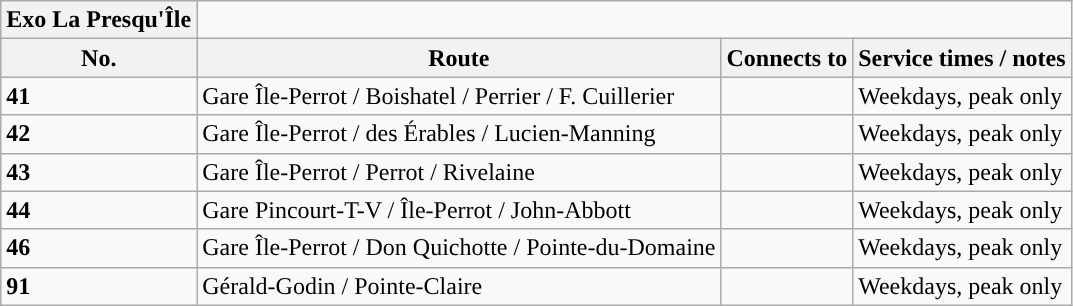<table align=center class="wikitable">
<tr>
<th style="background: #">Exo La Presqu'Île</th>
</tr>
<tr>
<th>No.</th>
<th>Route</th>
<th>Connects to</th>
<th>Service times / notes</th>
</tr>
<tr>
<td {{border> <strong>41</strong></td>
<td>Gare Île-Perrot / Boishatel / Perrier / F. Cuillerier</td>
<td></td>
<td>Weekdays, peak only</td>
</tr>
<tr>
<td {{border> <strong>42</strong></td>
<td>Gare Île-Perrot / des Érables / Lucien-Manning</td>
<td> </td>
<td>Weekdays, peak only</td>
</tr>
<tr>
<td {{border> <strong>43</strong></td>
<td>Gare Île-Perrot / Perrot / Rivelaine</td>
<td></td>
<td>Weekdays, peak only</td>
</tr>
<tr>
<td {{border> <strong>44</strong></td>
<td>Gare Pincourt-T-V / Île-Perrot / John-Abbott</td>
<td></td>
<td>Weekdays, peak only</td>
</tr>
<tr>
<td {{border> <strong>46</strong></td>
<td>Gare Île-Perrot / Don Quichotte / Pointe-du-Domaine</td>
<td></td>
<td>Weekdays, peak only</td>
</tr>
<tr>
<td {{border> <strong>91</strong></td>
<td>Gérald-Godin / Pointe-Claire</td>
<td></td>
<td>Weekdays, peak only</td>
</tr>
</table>
